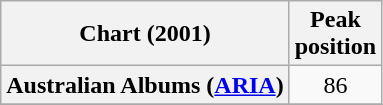<table class="wikitable sortable plainrowheaders" style="text-align:center">
<tr>
<th scope="col">Chart (2001)</th>
<th scope="col">Peak<br> position</th>
</tr>
<tr>
<th scope="row">Australian Albums (<a href='#'>ARIA</a>)</th>
<td>86</td>
</tr>
<tr>
</tr>
<tr>
</tr>
<tr>
</tr>
<tr>
</tr>
<tr>
</tr>
<tr>
</tr>
<tr>
</tr>
<tr>
</tr>
<tr>
</tr>
</table>
